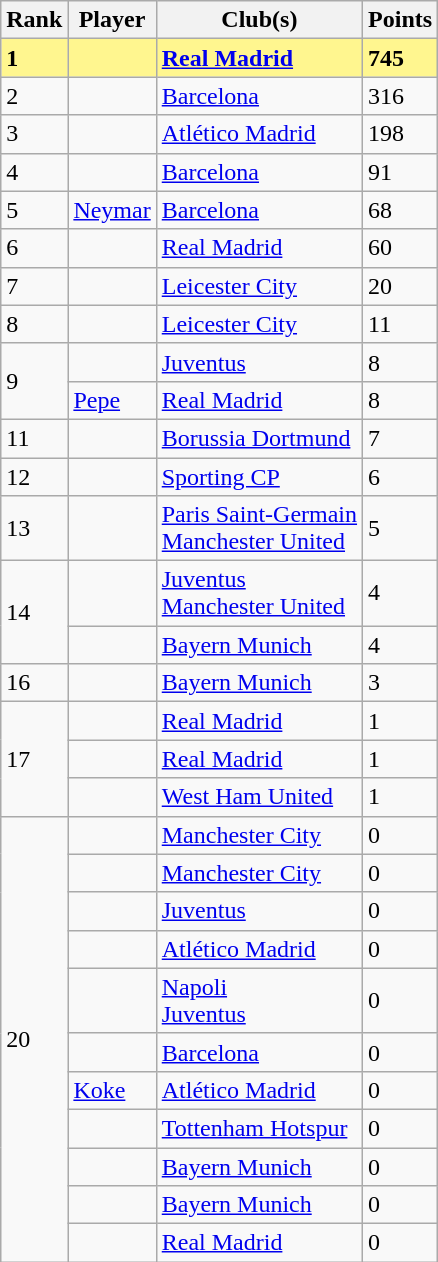<table class="wikitable sortable">
<tr>
<th>Rank</th>
<th>Player</th>
<th>Club(s)</th>
<th>Points</th>
</tr>
<tr style="background-color:#FFF68F;font-weight:bold">
<td>1</td>
<td> </td>
<td> <a href='#'>Real Madrid</a></td>
<td>745</td>
</tr>
<tr>
<td>2</td>
<td> </td>
<td> <a href='#'>Barcelona</a></td>
<td>316</td>
</tr>
<tr>
<td>3</td>
<td> </td>
<td> <a href='#'>Atlético Madrid</a></td>
<td>198</td>
</tr>
<tr>
<td>4</td>
<td> </td>
<td> <a href='#'>Barcelona</a></td>
<td>91</td>
</tr>
<tr>
<td>5</td>
<td> <a href='#'>Neymar</a></td>
<td> <a href='#'>Barcelona</a></td>
<td>68</td>
</tr>
<tr>
<td>6</td>
<td> </td>
<td> <a href='#'>Real Madrid</a></td>
<td>60</td>
</tr>
<tr>
<td>7</td>
<td> </td>
<td> <a href='#'>Leicester City</a></td>
<td>20</td>
</tr>
<tr>
<td>8</td>
<td> </td>
<td> <a href='#'>Leicester City</a></td>
<td>11</td>
</tr>
<tr>
<td rowspan=2>9</td>
<td> </td>
<td> <a href='#'>Juventus</a></td>
<td>8</td>
</tr>
<tr>
<td> <a href='#'>Pepe</a></td>
<td> <a href='#'>Real Madrid</a></td>
<td>8</td>
</tr>
<tr>
<td>11</td>
<td> </td>
<td> <a href='#'>Borussia Dortmund</a></td>
<td>7</td>
</tr>
<tr>
<td>12</td>
<td> </td>
<td> <a href='#'>Sporting CP</a></td>
<td>6</td>
</tr>
<tr>
<td>13</td>
<td> </td>
<td> <a href='#'>Paris Saint-Germain</a><br> <a href='#'>Manchester United</a></td>
<td>5</td>
</tr>
<tr>
<td rowspan=2>14</td>
<td> </td>
<td> <a href='#'>Juventus</a><br> <a href='#'>Manchester United</a></td>
<td>4</td>
</tr>
<tr>
<td> </td>
<td> <a href='#'>Bayern Munich</a></td>
<td>4</td>
</tr>
<tr>
<td>16</td>
<td> </td>
<td> <a href='#'>Bayern Munich</a></td>
<td>3</td>
</tr>
<tr>
<td rowspan=3>17</td>
<td> </td>
<td> <a href='#'>Real Madrid</a></td>
<td>1</td>
</tr>
<tr>
<td> </td>
<td> <a href='#'>Real Madrid</a></td>
<td>1</td>
</tr>
<tr>
<td> </td>
<td> <a href='#'>West Ham United</a></td>
<td>1</td>
</tr>
<tr>
<td rowspan=11>20</td>
<td> </td>
<td> <a href='#'>Manchester City</a></td>
<td>0</td>
</tr>
<tr>
<td> </td>
<td> <a href='#'>Manchester City</a></td>
<td>0</td>
</tr>
<tr>
<td> </td>
<td> <a href='#'>Juventus</a></td>
<td>0</td>
</tr>
<tr>
<td> </td>
<td> <a href='#'>Atlético Madrid</a></td>
<td>0</td>
</tr>
<tr>
<td> </td>
<td> <a href='#'>Napoli</a><br> <a href='#'>Juventus</a></td>
<td>0</td>
</tr>
<tr>
<td> </td>
<td> <a href='#'>Barcelona</a></td>
<td>0</td>
</tr>
<tr>
<td> <a href='#'>Koke</a></td>
<td> <a href='#'>Atlético Madrid</a></td>
<td>0</td>
</tr>
<tr>
<td> </td>
<td> <a href='#'>Tottenham Hotspur</a></td>
<td>0</td>
</tr>
<tr>
<td> </td>
<td> <a href='#'>Bayern Munich</a></td>
<td>0</td>
</tr>
<tr>
<td> </td>
<td> <a href='#'>Bayern Munich</a></td>
<td>0</td>
</tr>
<tr>
<td> </td>
<td> <a href='#'>Real Madrid</a></td>
<td>0</td>
</tr>
</table>
